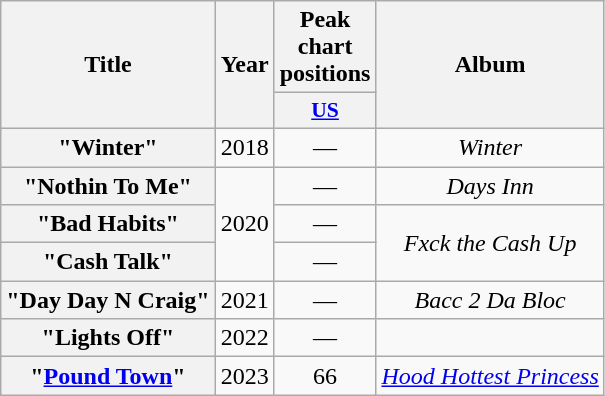<table class="wikitable plainrowheaders" style="text-align:center;">
<tr>
<th rowspan="2">Title</th>
<th rowspan="2">Year</th>
<th>Peak chart positions</th>
<th rowspan="2">Album</th>
</tr>
<tr>
<th scope="col" style="width:3em;font-size:90%;"><a href='#'>US</a><br></th>
</tr>
<tr>
<th scope="row">"Winter"<br></th>
<td>2018</td>
<td>—</td>
<td><em>Winter</em></td>
</tr>
<tr>
<th scope="row">"Nothin To Me"<br></th>
<td rowspan="3">2020</td>
<td>—</td>
<td><em>Days Inn</em></td>
</tr>
<tr>
<th scope="row">"Bad Habits"<br></th>
<td>—</td>
<td rowspan="2"><em>Fxck the Cash Up</em></td>
</tr>
<tr>
<th scope="row">"Cash Talk"<br></th>
<td>—</td>
</tr>
<tr>
<th scope="row">"Day Day N Craig"<br></th>
<td>2021</td>
<td>—</td>
<td><em>Bacc 2 Da Bloc</em></td>
</tr>
<tr>
<th scope="row">"Lights Off"<br></th>
<td>2022</td>
<td>—</td>
<td></td>
</tr>
<tr>
<th scope="row">"<a href='#'>Pound Town</a>"<br></th>
<td>2023</td>
<td>66</td>
<td><em><a href='#'>Hood Hottest Princess</a></em></td>
</tr>
</table>
